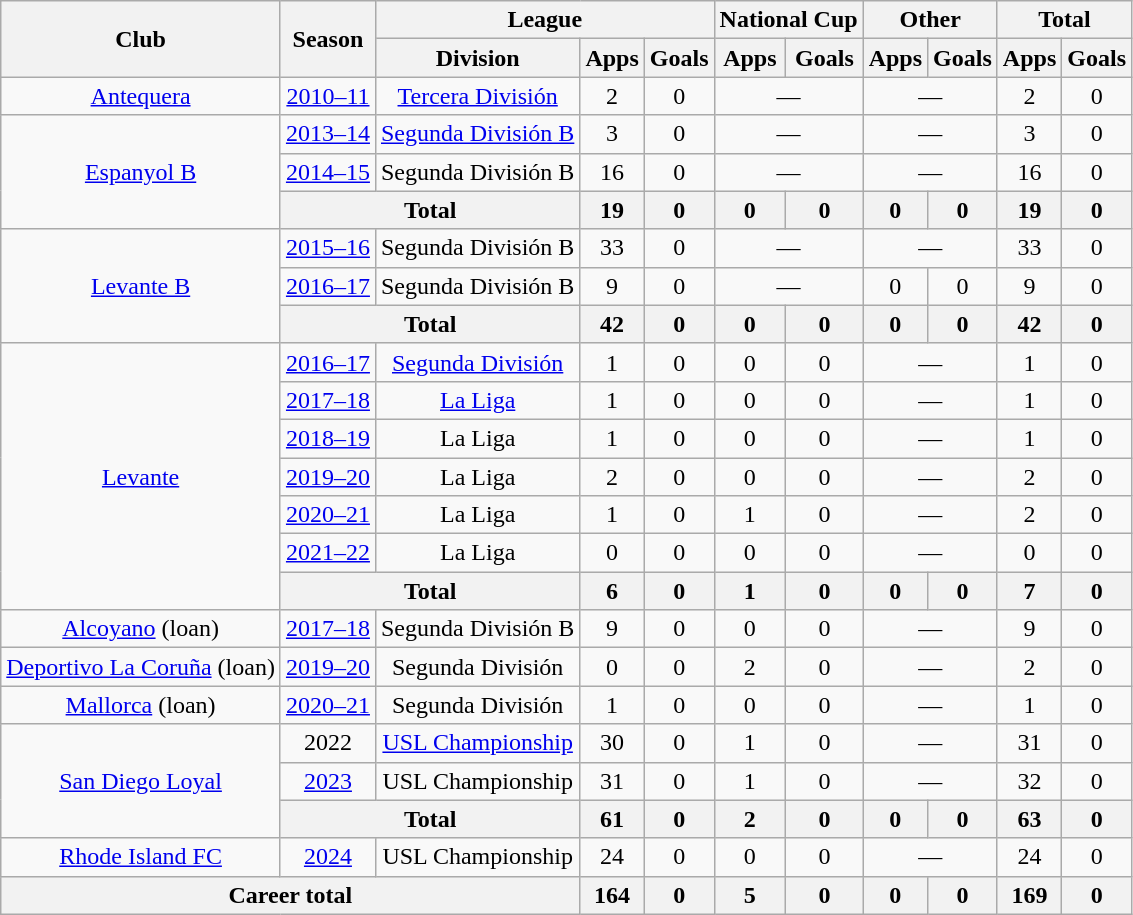<table class="wikitable" style="text-align:center">
<tr>
<th rowspan="2">Club</th>
<th rowspan="2">Season</th>
<th colspan="3">League</th>
<th colspan="2">National Cup</th>
<th colspan="2">Other</th>
<th colspan="2">Total</th>
</tr>
<tr>
<th>Division</th>
<th>Apps</th>
<th>Goals</th>
<th>Apps</th>
<th>Goals</th>
<th>Apps</th>
<th>Goals</th>
<th>Apps</th>
<th>Goals</th>
</tr>
<tr>
<td><a href='#'>Antequera</a></td>
<td><a href='#'>2010–11</a></td>
<td><a href='#'>Tercera División</a></td>
<td>2</td>
<td>0</td>
<td colspan="2">—</td>
<td colspan="2">—</td>
<td>2</td>
<td>0</td>
</tr>
<tr>
<td rowspan="3"><a href='#'>Espanyol B</a></td>
<td><a href='#'>2013–14</a></td>
<td><a href='#'>Segunda División B</a></td>
<td>3</td>
<td>0</td>
<td colspan="2">—</td>
<td colspan="2">—</td>
<td>3</td>
<td>0</td>
</tr>
<tr>
<td><a href='#'>2014–15</a></td>
<td>Segunda División B</td>
<td>16</td>
<td>0</td>
<td colspan="2">—</td>
<td colspan="2">—</td>
<td>16</td>
<td>0</td>
</tr>
<tr>
<th colspan="2">Total</th>
<th>19</th>
<th>0</th>
<th>0</th>
<th>0</th>
<th>0</th>
<th>0</th>
<th>19</th>
<th>0</th>
</tr>
<tr>
<td rowspan="3"><a href='#'>Levante B</a></td>
<td><a href='#'>2015–16</a></td>
<td>Segunda División B</td>
<td>33</td>
<td>0</td>
<td colspan="2">—</td>
<td colspan="2">—</td>
<td>33</td>
<td>0</td>
</tr>
<tr>
<td><a href='#'>2016–17</a></td>
<td>Segunda División B</td>
<td>9</td>
<td>0</td>
<td colspan="2">—</td>
<td>0</td>
<td>0</td>
<td>9</td>
<td>0</td>
</tr>
<tr>
<th colspan="2">Total</th>
<th>42</th>
<th>0</th>
<th>0</th>
<th>0</th>
<th>0</th>
<th>0</th>
<th>42</th>
<th>0</th>
</tr>
<tr>
<td rowspan="7"><a href='#'>Levante</a></td>
<td><a href='#'>2016–17</a></td>
<td><a href='#'>Segunda División</a></td>
<td>1</td>
<td>0</td>
<td>0</td>
<td>0</td>
<td colspan="2">—</td>
<td>1</td>
<td>0</td>
</tr>
<tr>
<td><a href='#'>2017–18</a></td>
<td><a href='#'>La Liga</a></td>
<td>1</td>
<td>0</td>
<td>0</td>
<td>0</td>
<td colspan="2">—</td>
<td>1</td>
<td>0</td>
</tr>
<tr>
<td><a href='#'>2018–19</a></td>
<td>La Liga</td>
<td>1</td>
<td>0</td>
<td>0</td>
<td>0</td>
<td colspan="2">—</td>
<td>1</td>
<td>0</td>
</tr>
<tr>
<td><a href='#'>2019–20</a></td>
<td>La Liga</td>
<td>2</td>
<td>0</td>
<td>0</td>
<td>0</td>
<td colspan="2">—</td>
<td>2</td>
<td>0</td>
</tr>
<tr>
<td><a href='#'>2020–21</a></td>
<td>La Liga</td>
<td>1</td>
<td>0</td>
<td>1</td>
<td>0</td>
<td colspan="2">—</td>
<td>2</td>
<td>0</td>
</tr>
<tr>
<td><a href='#'>2021–22</a></td>
<td>La Liga</td>
<td>0</td>
<td>0</td>
<td>0</td>
<td>0</td>
<td colspan="2">—</td>
<td>0</td>
<td>0</td>
</tr>
<tr>
<th colspan="2">Total</th>
<th>6</th>
<th>0</th>
<th>1</th>
<th>0</th>
<th>0</th>
<th>0</th>
<th>7</th>
<th>0</th>
</tr>
<tr>
<td><a href='#'>Alcoyano</a> (loan)</td>
<td><a href='#'>2017–18</a></td>
<td>Segunda División B</td>
<td>9</td>
<td>0</td>
<td>0</td>
<td>0</td>
<td colspan="2">—</td>
<td>9</td>
<td>0</td>
</tr>
<tr>
<td><a href='#'>Deportivo La Coruña</a> (loan)</td>
<td><a href='#'>2019–20</a></td>
<td>Segunda División</td>
<td>0</td>
<td>0</td>
<td>2</td>
<td>0</td>
<td colspan="2">—</td>
<td>2</td>
<td>0</td>
</tr>
<tr>
<td><a href='#'>Mallorca</a> (loan)</td>
<td><a href='#'>2020–21</a></td>
<td>Segunda División</td>
<td>1</td>
<td>0</td>
<td>0</td>
<td>0</td>
<td colspan="2">—</td>
<td>1</td>
<td>0</td>
</tr>
<tr>
<td rowspan="3"><a href='#'>San Diego Loyal</a></td>
<td>2022</td>
<td><a href='#'>USL Championship</a></td>
<td>30</td>
<td>0</td>
<td>1</td>
<td>0</td>
<td colspan="2">—</td>
<td>31</td>
<td>0</td>
</tr>
<tr>
<td><a href='#'>2023</a></td>
<td>USL Championship</td>
<td>31</td>
<td>0</td>
<td>1</td>
<td>0</td>
<td colspan="2">—</td>
<td>32</td>
<td>0</td>
</tr>
<tr>
<th colspan="2">Total</th>
<th>61</th>
<th>0</th>
<th>2</th>
<th>0</th>
<th>0</th>
<th>0</th>
<th>63</th>
<th>0</th>
</tr>
<tr>
<td><a href='#'>Rhode Island FC</a></td>
<td><a href='#'>2024</a></td>
<td>USL Championship</td>
<td>24</td>
<td>0</td>
<td>0</td>
<td>0</td>
<td colspan="2">—</td>
<td>24</td>
<td>0</td>
</tr>
<tr>
<th colspan="3">Career total</th>
<th>164</th>
<th>0</th>
<th>5</th>
<th>0</th>
<th>0</th>
<th>0</th>
<th>169</th>
<th>0</th>
</tr>
</table>
